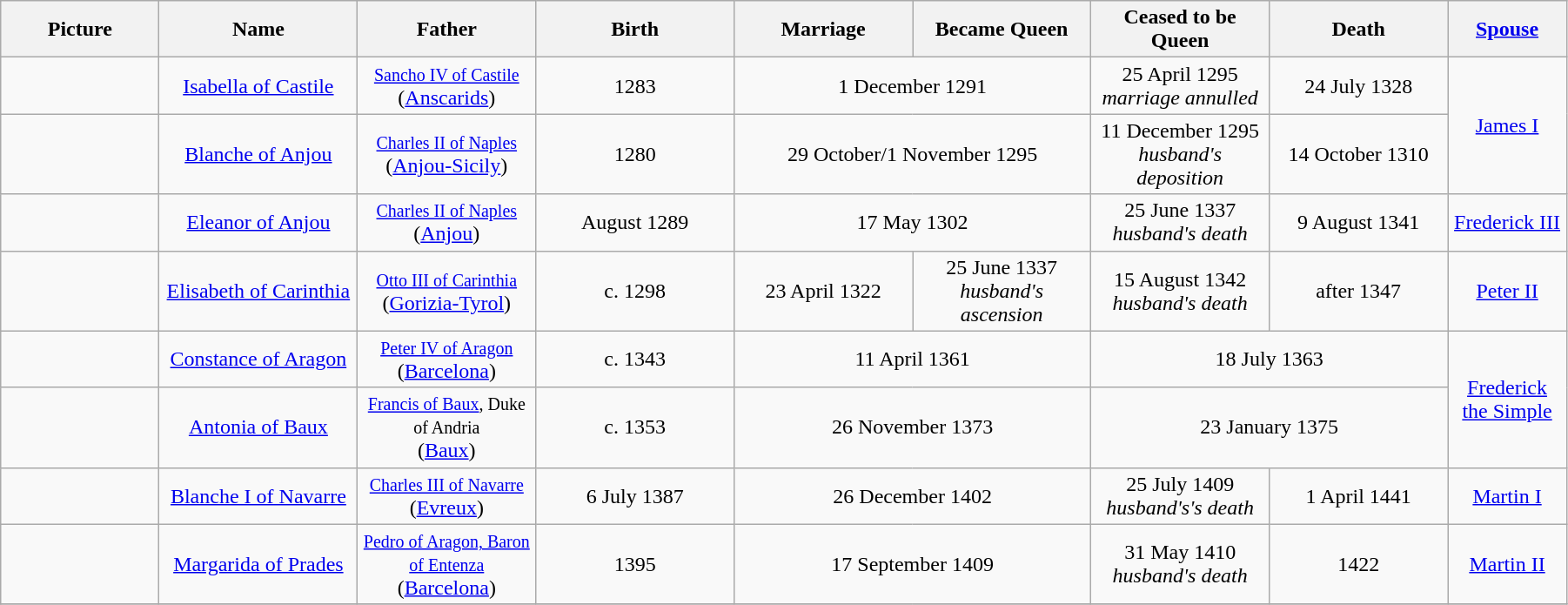<table width=95% class="wikitable">
<tr>
<th width = "8%">Picture</th>
<th width = "10%">Name</th>
<th width = "9%">Father</th>
<th width = "10%">Birth</th>
<th width = "9%">Marriage</th>
<th width = "9%">Became Queen</th>
<th width = "9%">Ceased to be Queen</th>
<th width = "9%">Death</th>
<th width = "6%"><a href='#'>Spouse</a></th>
</tr>
<tr>
<td align="center"></td>
<td align="center"><a href='#'>Isabella of Castile</a></td>
<td align="center"><small><a href='#'>Sancho IV of Castile</a></small><br> (<a href='#'>Anscarids</a>)</td>
<td align="center">1283</td>
<td align="center" colspan="2">1 December 1291</td>
<td align="center">25 April 1295<br><em>marriage annulled</em></td>
<td align="center">24 July 1328</td>
<td align="center" rowspan="2"><a href='#'>James I</a></td>
</tr>
<tr>
<td align="center"></td>
<td align="center"><a href='#'>Blanche of Anjou</a></td>
<td align="center"><small><a href='#'>Charles II of Naples</a></small><br> (<a href='#'>Anjou-Sicily</a>)</td>
<td align="center">1280</td>
<td align="center" colspan="2">29 October/1 November 1295</td>
<td align="center">11 December 1295<br> <em>husband's deposition</em></td>
<td align="center">14 October 1310</td>
</tr>
<tr>
<td align="center"></td>
<td align="center"><a href='#'>Eleanor of Anjou</a></td>
<td align="center"><small><a href='#'>Charles II of Naples</a></small><br>(<a href='#'>Anjou</a>)</td>
<td align=center>August 1289</td>
<td align="center" colspan="2">17 May 1302</td>
<td align="center">25 June 1337<br><em>husband's death</em></td>
<td align="center">9 August 1341</td>
<td align="center"><a href='#'>Frederick III</a></td>
</tr>
<tr>
<td align="center"></td>
<td align="center"><a href='#'>Elisabeth of Carinthia</a></td>
<td align="center"><small><a href='#'>Otto III of Carinthia</a></small> <br> (<a href='#'>Gorizia-Tyrol</a>)</td>
<td align=center>c. 1298</td>
<td align="center">23 April 1322</td>
<td align="center">25 June 1337<br><em>husband's ascension</em></td>
<td align="center">15 August 1342<br><em>husband's death</em></td>
<td align="center">after 1347</td>
<td align="center"><a href='#'>Peter II</a></td>
</tr>
<tr>
<td align="center"></td>
<td align="center"><a href='#'>Constance of Aragon</a></td>
<td align="center"><small><a href='#'>Peter IV of Aragon</a></small><br> (<a href='#'>Barcelona</a>)</td>
<td align="center">c. 1343</td>
<td align="center" colspan="2">11 April 1361</td>
<td align="center" colspan="2">18 July 1363</td>
<td align="center" rowspan="2"><a href='#'>Frederick the Simple</a></td>
</tr>
<tr>
<td align="center"></td>
<td align="center"><a href='#'>Antonia of Baux</a></td>
<td align="center"><small><a href='#'>Francis of Baux</a>, Duke of Andria</small><br> (<a href='#'>Baux</a>)</td>
<td align="center">c. 1353</td>
<td align="center" colspan="2">26 November 1373</td>
<td align="center" colspan="2">23 January 1375</td>
</tr>
<tr>
<td align="center"></td>
<td align="center"><a href='#'>Blanche I of Navarre</a></td>
<td align="center"><small><a href='#'>Charles III of Navarre</a></small><br> (<a href='#'>Evreux</a>)</td>
<td align="center">6 July 1387</td>
<td align="center" colspan="2">26 December 1402</td>
<td align="center">25 July 1409<br><em>husband's's death</em></td>
<td align="center">1 April 1441</td>
<td align="center"><a href='#'>Martin I</a></td>
</tr>
<tr>
<td align="center"></td>
<td align="center"><a href='#'>Margarida of Prades</a></td>
<td align="center"><small><a href='#'>Pedro of Aragon, Baron of Entenza</a></small><br>(<a href='#'>Barcelona</a>)</td>
<td align="center">1395</td>
<td align="center" colspan="2">17 September 1409</td>
<td align="center">31 May 1410<br><em>husband's death</em></td>
<td align="center">1422</td>
<td align="center"><a href='#'>Martin II</a></td>
</tr>
<tr>
</tr>
</table>
